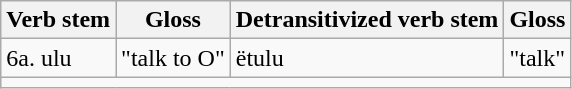<table class="wikitable">
<tr>
<th>Verb stem</th>
<th>Gloss</th>
<th>Detransitivized verb stem</th>
<th>Gloss</th>
</tr>
<tr>
<td>6a. ulu</td>
<td>"talk to O"</td>
<td>ëtulu</td>
<td>"talk"</td>
</tr>
<tr>
<td colspan="4"></td>
</tr>
</table>
